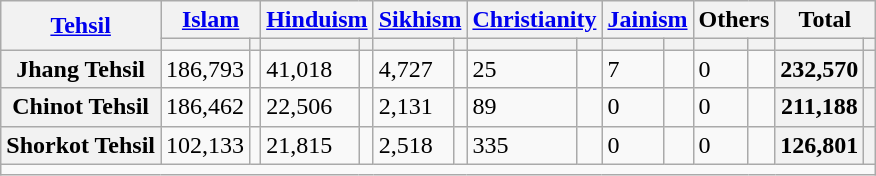<table class="wikitable sortable">
<tr>
<th rowspan="2"><a href='#'>Tehsil</a></th>
<th colspan="2"><a href='#'>Islam</a> </th>
<th colspan="2"><a href='#'>Hinduism</a> </th>
<th colspan="2"><a href='#'>Sikhism</a> </th>
<th colspan="2"><a href='#'>Christianity</a> </th>
<th colspan="2"><a href='#'>Jainism</a> </th>
<th colspan="2">Others</th>
<th colspan="2">Total</th>
</tr>
<tr>
<th><a href='#'></a></th>
<th></th>
<th></th>
<th></th>
<th></th>
<th></th>
<th></th>
<th></th>
<th></th>
<th></th>
<th></th>
<th></th>
<th></th>
<th></th>
</tr>
<tr>
<th>Jhang Tehsil</th>
<td>186,793</td>
<td></td>
<td>41,018</td>
<td></td>
<td>4,727</td>
<td></td>
<td>25</td>
<td></td>
<td>7</td>
<td></td>
<td>0</td>
<td></td>
<th>232,570</th>
<th></th>
</tr>
<tr>
<th>Chinot Tehsil</th>
<td>186,462</td>
<td></td>
<td>22,506</td>
<td></td>
<td>2,131</td>
<td></td>
<td>89</td>
<td></td>
<td>0</td>
<td></td>
<td>0</td>
<td></td>
<th>211,188</th>
<th></th>
</tr>
<tr>
<th>Shorkot Tehsil</th>
<td>102,133</td>
<td></td>
<td>21,815</td>
<td></td>
<td>2,518</td>
<td></td>
<td>335</td>
<td></td>
<td>0</td>
<td></td>
<td>0</td>
<td></td>
<th>126,801</th>
<th></th>
</tr>
<tr class="sortbottom">
<td colspan="15"></td>
</tr>
</table>
